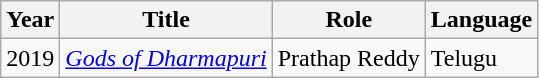<table class="wikitable">
<tr>
<th>Year</th>
<th>Title</th>
<th>Role</th>
<th>Language</th>
</tr>
<tr>
<td>2019</td>
<td><em><a href='#'>Gods of Dharmapuri</a></em></td>
<td>Prathap Reddy</td>
<td>Telugu</td>
</tr>
</table>
